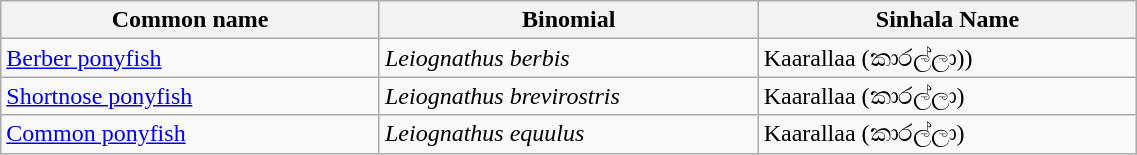<table width=60% class="wikitable">
<tr>
<th width=20%>Common name</th>
<th width=20%>Binomial</th>
<th width=20%>Sinhala Name</th>
</tr>
<tr>
<td><a href='#'>Berber ponyfish</a></td>
<td><em>Leiognathus berbis</em></td>
<td>Kaarallaa (කාරල්ලා))</td>
</tr>
<tr>
<td><a href='#'>Shortnose ponyfish</a></td>
<td><em>Leiognathus brevirostris</em></td>
<td>Kaarallaa (කාරල්ලා)</td>
</tr>
<tr>
<td><a href='#'>Common ponyfish</a></td>
<td><em>Leiognathus equulus</em></td>
<td>Kaarallaa (කාරල්ලා)</td>
</tr>
</table>
